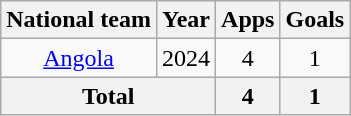<table class="wikitable" style="text-align:center">
<tr>
<th>National team</th>
<th>Year</th>
<th>Apps</th>
<th>Goals</th>
</tr>
<tr>
<td><a href='#'>Angola</a></td>
<td>2024</td>
<td>4</td>
<td>1</td>
</tr>
<tr>
<th colspan="2">Total</th>
<th>4</th>
<th>1</th>
</tr>
</table>
